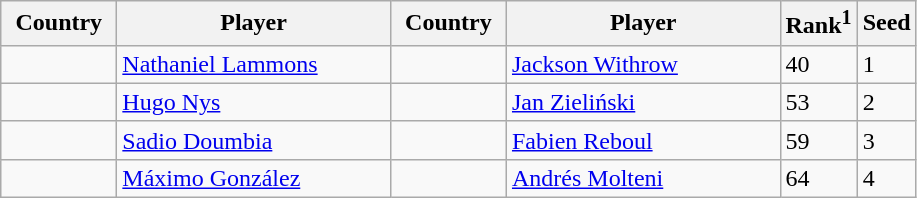<table class="sortable wikitable">
<tr>
<th width="70">Country</th>
<th width="175">Player</th>
<th width="70">Country</th>
<th width="175">Player</th>
<th>Rank<sup>1</sup></th>
<th>Seed</th>
</tr>
<tr>
<td></td>
<td><a href='#'>Nathaniel Lammons</a></td>
<td></td>
<td><a href='#'>Jackson Withrow</a></td>
<td>40</td>
<td>1</td>
</tr>
<tr>
<td></td>
<td><a href='#'>Hugo Nys</a></td>
<td></td>
<td><a href='#'>Jan Zieliński</a></td>
<td>53</td>
<td>2</td>
</tr>
<tr>
<td></td>
<td><a href='#'>Sadio Doumbia</a></td>
<td></td>
<td><a href='#'>Fabien Reboul</a></td>
<td>59</td>
<td>3</td>
</tr>
<tr>
<td></td>
<td><a href='#'>Máximo González</a></td>
<td></td>
<td><a href='#'>Andrés Molteni</a></td>
<td>64</td>
<td>4</td>
</tr>
</table>
